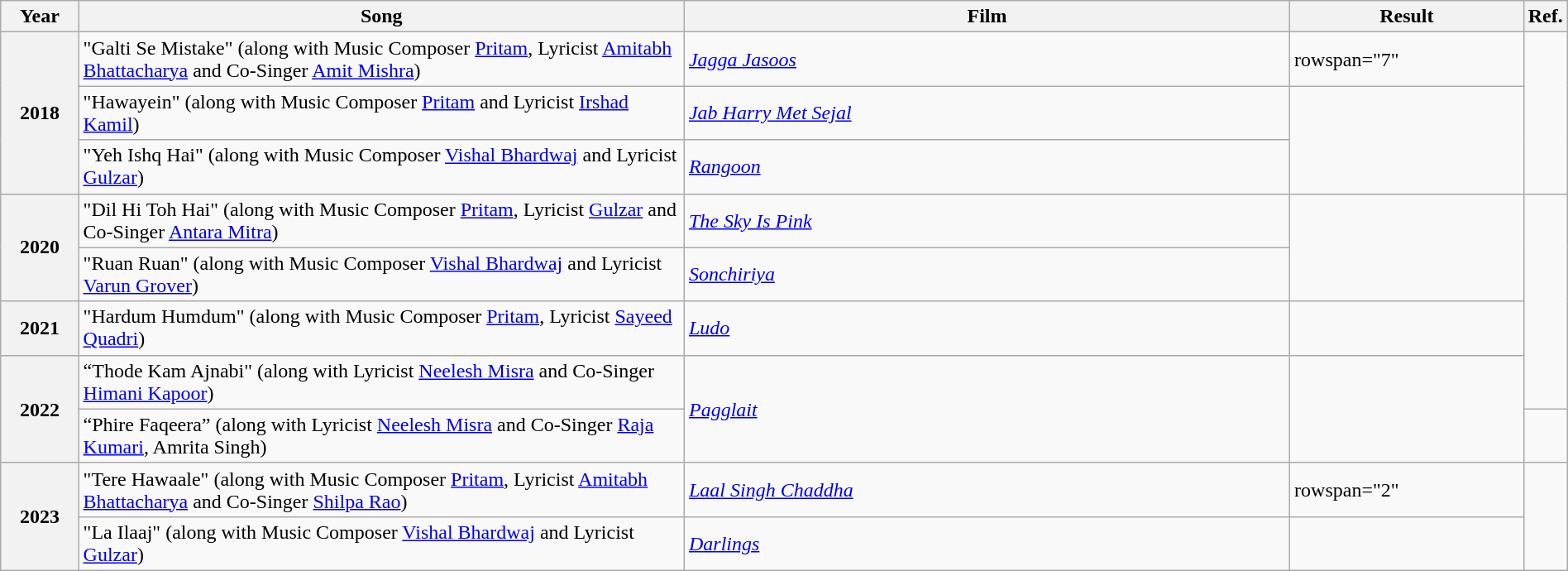<table class="wikitable plainrowheaders" width="100%" textcolor:#000;">
<tr>
<th scope="col" width=5%><strong>Year</strong></th>
<th scope="col" width=39%><strong>Song</strong></th>
<th scope="col" width=39%><strong>Film</strong></th>
<th scope="col" width=15%><strong>Result</strong></th>
<th scope="col" width=2%><strong>Ref.</strong></th>
</tr>
<tr>
<th scope="row" rowspan="3">2018</th>
<td>"Galti Se Mistake" (along with Music Composer <a href='#'>Pritam</a>, Lyricist <a href='#'>Amitabh Bhattacharya</a> and Co-Singer <a href='#'>Amit Mishra</a>)</td>
<td><em><a href='#'>Jagga Jasoos</a></em></td>
<td>rowspan="7" </td>
<td rowspan="3"></td>
</tr>
<tr>
<td>"Hawayein" (along with Music Composer <a href='#'>Pritam</a> and Lyricist <a href='#'>Irshad Kamil</a>)</td>
<td><em><a href='#'>Jab Harry Met Sejal</a></em></td>
</tr>
<tr>
<td>"Yeh Ishq Hai" (along with Music Composer <a href='#'>Vishal Bhardwaj</a> and Lyricist <a href='#'>Gulzar</a>)</td>
<td><em><a href='#'>Rangoon</a></em></td>
</tr>
<tr>
<th scope="row" rowspan="2">2020</th>
<td>"Dil Hi Toh Hai" (along with Music Composer <a href='#'>Pritam</a>, Lyricist <a href='#'>Gulzar</a> and Co-Singer <a href='#'>Antara Mitra</a>)</td>
<td><em><a href='#'>The Sky Is Pink</a></em></td>
<td rowspan="2"></td>
</tr>
<tr>
<td>"Ruan Ruan" (along with Music Composer <a href='#'>Vishal Bhardwaj</a> and Lyricist <a href='#'>Varun Grover</a>)</td>
<td><em><a href='#'>Sonchiriya</a></em></td>
</tr>
<tr>
<th scope="row">2021</th>
<td>"Hardum Humdum" (along with Music Composer <a href='#'>Pritam</a>, Lyricist <a href='#'>Sayeed Quadri</a>)</td>
<td><em><a href='#'>Ludo</a></em></td>
<td></td>
</tr>
<tr>
<th scope="row" rowspan="2">2022</th>
<td>“Thode Kam Ajnabi" (along with Lyricist <a href='#'>Neelesh Misra</a> and Co-Singer <a href='#'>Himani Kapoor</a>)</td>
<td rowspan="2"><em><a href='#'>Pagglait</a></em></td>
<td rowspan="2"></td>
</tr>
<tr>
<td>“Phire Faqeera” (along with Lyricist <a href='#'>Neelesh Misra</a> and Co-Singer <a href='#'>Raja Kumari</a>, Amrita Singh)</td>
<td></td>
</tr>
<tr>
<th scope="row" rowspan="2">2023</th>
<td>"Tere Hawaale" (along with Music Composer <a href='#'>Pritam</a>, Lyricist <a href='#'>Amitabh Bhattacharya</a> and Co-Singer <a href='#'>Shilpa Rao</a>)</td>
<td><em><a href='#'>Laal Singh Chaddha</a></em></td>
<td>rowspan="2" </td>
<td rowspan="2"></td>
</tr>
<tr>
<td>"La Ilaaj" (along with Music Composer <a href='#'>Vishal Bhardwaj</a> and Lyricist <a href='#'>Gulzar</a>)</td>
<td><em><a href='#'>Darlings</a></em></td>
</tr>
</table>
